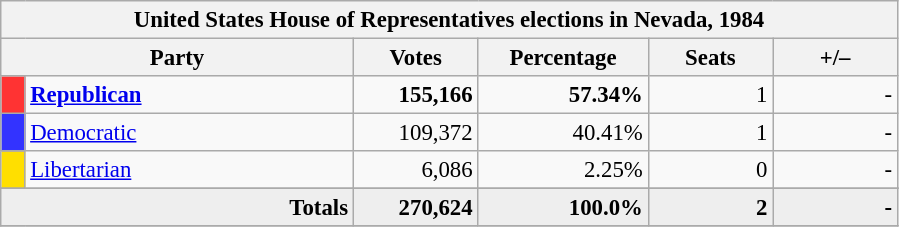<table class="wikitable" style="font-size: 95%;">
<tr>
<th colspan="6">United States House of Representatives elections in Nevada, 1984</th>
</tr>
<tr>
<th colspan=2 style="width: 15em">Party</th>
<th style="width: 5em">Votes</th>
<th style="width: 7em">Percentage</th>
<th style="width: 5em">Seats</th>
<th style="width: 5em">+/–</th>
</tr>
<tr>
<th style="background-color:#FF3333; width: 3px"></th>
<td style="width: 130px"><strong><a href='#'>Republican</a></strong></td>
<td align="right"><strong>155,166</strong></td>
<td align="right"><strong>57.34%</strong></td>
<td align="right">1</td>
<td align="right">-</td>
</tr>
<tr>
<th style="background-color:#3333FF; width: 3px"></th>
<td style="width: 130px"><a href='#'>Democratic</a></td>
<td align="right">109,372</td>
<td align="right">40.41%</td>
<td align="right">1</td>
<td align="right">-</td>
</tr>
<tr>
<th style="background-color:#FFDF00; width: 3px"></th>
<td style="width: 130px"><a href='#'>Libertarian</a></td>
<td align="right">6,086</td>
<td align="right">2.25%</td>
<td align="right">0</td>
<td align="right">-</td>
</tr>
<tr>
</tr>
<tr bgcolor="#EEEEEE">
<td colspan="2" align="right"><strong>Totals</strong></td>
<td align="right"><strong>270,624</strong></td>
<td align="right"><strong>100.0%</strong></td>
<td align="right"><strong>2</strong></td>
<td align="right"><strong>-</strong></td>
</tr>
<tr bgcolor="#EEEEEE">
</tr>
</table>
